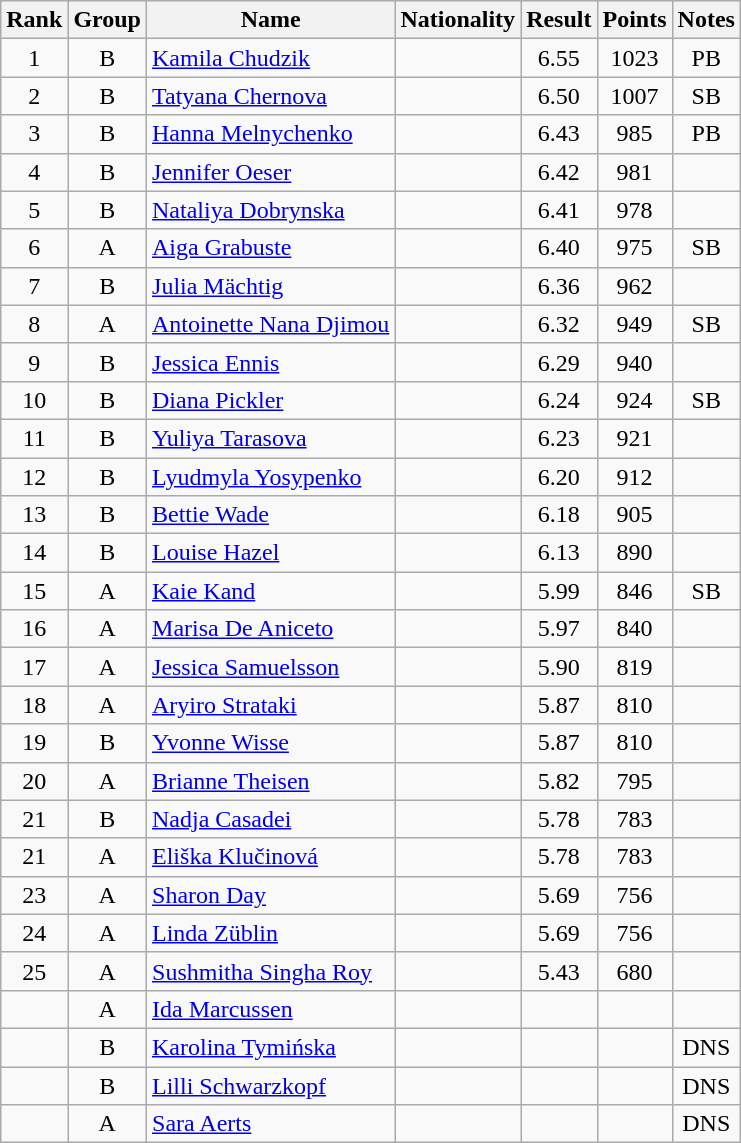<table class="wikitable sortable" style="text-align:center">
<tr>
<th>Rank</th>
<th>Group</th>
<th>Name</th>
<th>Nationality</th>
<th>Result</th>
<th>Points</th>
<th>Notes</th>
</tr>
<tr>
<td>1</td>
<td>B</td>
<td align=left><a href='#'>Kamila Chudzik</a></td>
<td align=left></td>
<td>6.55</td>
<td>1023</td>
<td>PB</td>
</tr>
<tr>
<td>2</td>
<td>B</td>
<td align=left><a href='#'>Tatyana Chernova</a></td>
<td align=left></td>
<td>6.50</td>
<td>1007</td>
<td>SB</td>
</tr>
<tr>
<td>3</td>
<td>B</td>
<td align=left><a href='#'>Hanna Melnychenko</a></td>
<td align=left></td>
<td>6.43</td>
<td>985</td>
<td>PB</td>
</tr>
<tr>
<td>4</td>
<td>B</td>
<td align=left><a href='#'>Jennifer Oeser</a></td>
<td align=left></td>
<td>6.42</td>
<td>981</td>
<td></td>
</tr>
<tr>
<td>5</td>
<td>B</td>
<td align=left><a href='#'>Nataliya Dobrynska</a></td>
<td align=left></td>
<td>6.41</td>
<td>978</td>
<td></td>
</tr>
<tr>
<td>6</td>
<td>A</td>
<td align=left><a href='#'>Aiga Grabuste</a></td>
<td align=left></td>
<td>6.40</td>
<td>975</td>
<td>SB</td>
</tr>
<tr>
<td>7</td>
<td>B</td>
<td align=left><a href='#'>Julia Mächtig</a></td>
<td align=left></td>
<td>6.36</td>
<td>962</td>
<td></td>
</tr>
<tr>
<td>8</td>
<td>A</td>
<td align=left><a href='#'>Antoinette Nana Djimou</a></td>
<td align=left></td>
<td>6.32</td>
<td>949</td>
<td>SB</td>
</tr>
<tr>
<td>9</td>
<td>B</td>
<td align=left><a href='#'>Jessica Ennis</a></td>
<td align=left></td>
<td>6.29</td>
<td>940</td>
<td></td>
</tr>
<tr>
<td>10</td>
<td>B</td>
<td align=left><a href='#'>Diana Pickler</a></td>
<td align=left></td>
<td>6.24</td>
<td>924</td>
<td>SB</td>
</tr>
<tr>
<td>11</td>
<td>B</td>
<td align=left><a href='#'>Yuliya Tarasova</a></td>
<td align=left></td>
<td>6.23</td>
<td>921</td>
<td></td>
</tr>
<tr>
<td>12</td>
<td>B</td>
<td align=left><a href='#'>Lyudmyla Yosypenko</a></td>
<td align=left></td>
<td>6.20</td>
<td>912</td>
<td></td>
</tr>
<tr>
<td>13</td>
<td>B</td>
<td align=left><a href='#'>Bettie Wade</a></td>
<td align=left></td>
<td>6.18</td>
<td>905</td>
<td></td>
</tr>
<tr>
<td>14</td>
<td>B</td>
<td align=left><a href='#'>Louise Hazel</a></td>
<td align=left></td>
<td>6.13</td>
<td>890</td>
<td></td>
</tr>
<tr>
<td>15</td>
<td>A</td>
<td align=left><a href='#'>Kaie Kand</a></td>
<td align=left></td>
<td>5.99</td>
<td>846</td>
<td>SB</td>
</tr>
<tr>
<td>16</td>
<td>A</td>
<td align=left><a href='#'>Marisa De Aniceto</a></td>
<td align=left></td>
<td>5.97</td>
<td>840</td>
<td></td>
</tr>
<tr>
<td>17</td>
<td>A</td>
<td align=left><a href='#'>Jessica Samuelsson</a></td>
<td align=left></td>
<td>5.90</td>
<td>819</td>
<td></td>
</tr>
<tr>
<td>18</td>
<td>A</td>
<td align=left><a href='#'>Aryiro Strataki</a></td>
<td align=left></td>
<td>5.87</td>
<td>810</td>
<td></td>
</tr>
<tr>
<td>19</td>
<td>B</td>
<td align=left><a href='#'>Yvonne Wisse</a></td>
<td align=left></td>
<td>5.87</td>
<td>810</td>
<td></td>
</tr>
<tr>
<td>20</td>
<td>A</td>
<td align=left><a href='#'>Brianne Theisen</a></td>
<td align=left></td>
<td>5.82</td>
<td>795</td>
<td></td>
</tr>
<tr>
<td>21</td>
<td>B</td>
<td align=left><a href='#'>Nadja Casadei</a></td>
<td align=left></td>
<td>5.78</td>
<td>783</td>
<td></td>
</tr>
<tr>
<td>21</td>
<td>A</td>
<td align=left><a href='#'>Eliška Klučinová</a></td>
<td align=left></td>
<td>5.78</td>
<td>783</td>
<td></td>
</tr>
<tr>
<td>23</td>
<td>A</td>
<td align=left><a href='#'>Sharon Day</a></td>
<td align=left></td>
<td>5.69</td>
<td>756</td>
<td></td>
</tr>
<tr>
<td>24</td>
<td>A</td>
<td align=left><a href='#'>Linda Züblin</a></td>
<td align=left></td>
<td>5.69</td>
<td>756</td>
<td></td>
</tr>
<tr>
<td>25</td>
<td>A</td>
<td align=left><a href='#'>Sushmitha Singha Roy</a></td>
<td align=left></td>
<td>5.43</td>
<td>680</td>
<td></td>
</tr>
<tr>
<td></td>
<td>A</td>
<td align=left><a href='#'>Ida Marcussen</a></td>
<td align=left></td>
<td></td>
<td></td>
<td></td>
</tr>
<tr>
<td></td>
<td>B</td>
<td align=left><a href='#'>Karolina Tymińska</a></td>
<td align=left></td>
<td></td>
<td></td>
<td>DNS</td>
</tr>
<tr>
<td></td>
<td>B</td>
<td align=left><a href='#'>Lilli Schwarzkopf</a></td>
<td align=left></td>
<td></td>
<td></td>
<td>DNS</td>
</tr>
<tr>
<td></td>
<td>A</td>
<td align=left><a href='#'>Sara Aerts</a></td>
<td align=left></td>
<td></td>
<td></td>
<td>DNS</td>
</tr>
</table>
